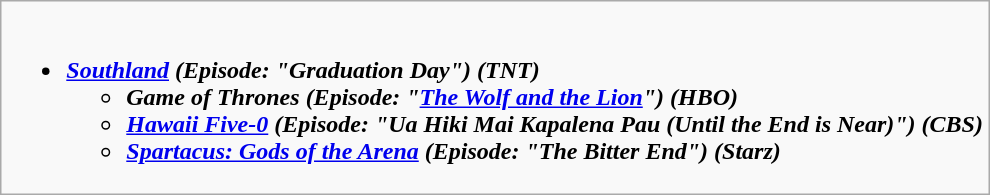<table class="wikitable">
<tr>
<td style="vertical-align:top;"><br><ul><li><strong><em><a href='#'>Southland</a><em> (Episode: "Graduation Day") (TNT)<strong><ul><li></em>Game of Thrones<em> (Episode: "<a href='#'>The Wolf and the Lion</a>") (HBO)</li><li></em><a href='#'>Hawaii Five-0</a><em> (Episode: "Ua Hiki Mai Kapalena Pau (Until the End is Near)") (CBS)</li><li></em><a href='#'>Spartacus: Gods of the Arena</a><em> (Episode: "The Bitter End") (Starz)</li></ul></li></ul></td>
</tr>
</table>
